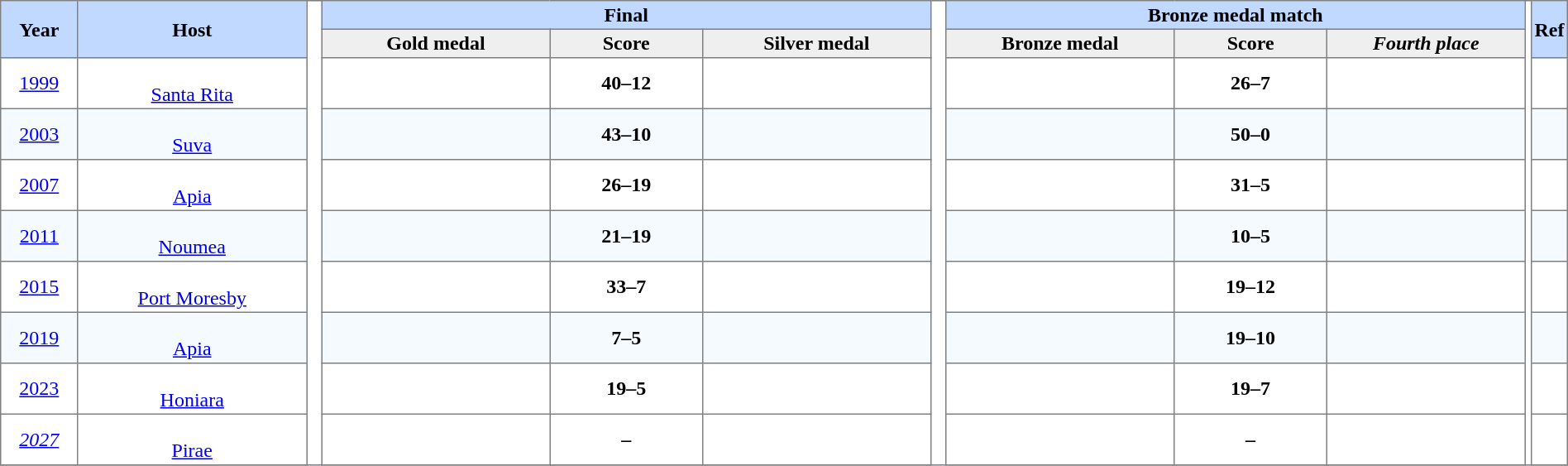<table border=1 style="border-collapse:collapse; font-size:100%; width:100%; text-align:center" cellpadding=2 cellspacing=0>
<tr bgcolor=#C1D8FF>
<th rowspan=2 width=5%>Year</th>
<th rowspan=2 width=15%>Host</th>
<th width=1% rowspan=11 bgcolor=ffffff></th>
<th colspan=3>Final</th>
<th width=1% rowspan=11 bgcolor=ffffff></th>
<th colspan=3>Bronze medal match</th>
<th width=1% rowspan=11 bgcolor=ffffff></th>
<th rowspan=2 width=5%>Ref</th>
</tr>
<tr bgcolor=#EFEFEF>
<th width=15%>Gold medal</th>
<th width=10%>Score</th>
<th width=15%>Silver medal</th>
<th width=15%>Bronze medal</th>
<th width=10%>Score</th>
<th width=15%><em>Fourth place</em></th>
</tr>
<tr>
<td><a href='#'>1999</a></td>
<td><br><a href='#'>Santa Rita</a></td>
<td><strong></strong></td>
<td><strong>40–12</strong></td>
<td></td>
<td></td>
<td><strong>26–7</strong></td>
<td></td>
<td align=center></td>
</tr>
<tr bgcolor=#F5FAFF>
<td><a href='#'>2003</a></td>
<td><br><a href='#'>Suva</a></td>
<td><strong></strong></td>
<td><strong>43–10</strong></td>
<td></td>
<td></td>
<td><strong>50–0</strong></td>
<td></td>
<td align=center></td>
</tr>
<tr>
<td><a href='#'>2007</a></td>
<td><br><a href='#'>Apia</a></td>
<td><strong></strong></td>
<td><strong>26–19</strong></td>
<td></td>
<td></td>
<td><strong>31–5</strong></td>
<td></td>
<td align=center><br></td>
</tr>
<tr bgcolor=#F5FAFF>
<td><a href='#'>2011</a></td>
<td><br><a href='#'>Noumea</a></td>
<td><strong></strong></td>
<td><strong>21–19</strong></td>
<td></td>
<td></td>
<td><strong>10–5</strong></td>
<td></td>
<td align=center></td>
</tr>
<tr>
<td><a href='#'>2015</a></td>
<td><br><a href='#'>Port Moresby</a></td>
<td><strong></strong></td>
<td><strong>33–7</strong></td>
<td></td>
<td></td>
<td><strong>19–12</strong></td>
<td></td>
<td align=center></td>
</tr>
<tr bgcolor=#F5FAFF>
<td><a href='#'>2019</a></td>
<td><br><a href='#'>Apia</a></td>
<td><strong></strong></td>
<td><strong>7–5</strong></td>
<td></td>
<td></td>
<td><strong>19–10</strong></td>
<td></td>
<td align=center></td>
</tr>
<tr>
<td><a href='#'>2023</a></td>
<td><br><a href='#'>Honiara</a></td>
<td><strong></strong></td>
<td><strong>19–5</strong></td>
<td></td>
<td></td>
<td><strong>19–7</strong></td>
<td></td>
<td align=center></td>
</tr>
<tr>
<td><em><a href='#'>2027</a></em></td>
<td><br><a href='#'>Pirae</a></td>
<td></td>
<td><strong>–</strong></td>
<td></td>
<td></td>
<td><strong>–</strong></td>
<td></td>
<td align=center></td>
</tr>
<tr>
</tr>
</table>
